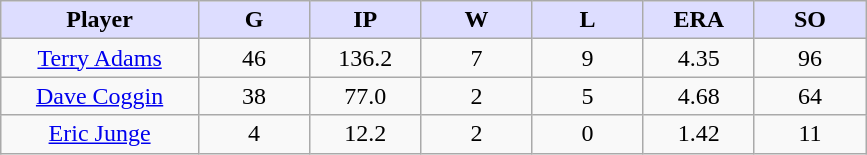<table class="wikitable sortable">
<tr>
<th style="background:#ddf; width:16%;">Player</th>
<th style="background:#ddf; width:9%;">G</th>
<th style="background:#ddf; width:9%;">IP</th>
<th style="background:#ddf; width:9%;">W</th>
<th style="background:#ddf; width:9%;">L</th>
<th style="background:#ddf; width:9%;">ERA</th>
<th style="background:#ddf; width:9%;">SO</th>
</tr>
<tr align=center>
<td><a href='#'>Terry Adams</a></td>
<td>46</td>
<td>136.2</td>
<td>7</td>
<td>9</td>
<td>4.35</td>
<td>96</td>
</tr>
<tr align=center>
<td><a href='#'>Dave Coggin</a></td>
<td>38</td>
<td>77.0</td>
<td>2</td>
<td>5</td>
<td>4.68</td>
<td>64</td>
</tr>
<tr align=center>
<td><a href='#'>Eric Junge</a></td>
<td>4</td>
<td>12.2</td>
<td>2</td>
<td>0</td>
<td>1.42</td>
<td>11</td>
</tr>
</table>
